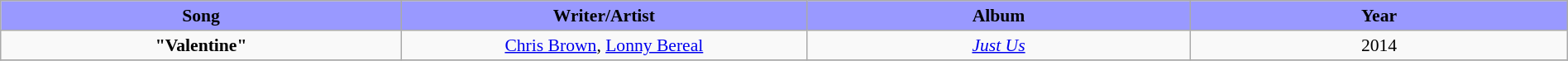<table class="wikitable" style="margin:0.5em auto; clear:both; font-size:.9em; text-align:center; width:100%">
<tr>
<th width="500" style="background: #99F;">Song</th>
<th width="500" style="background: #99F;">Writer/Artist</th>
<th width="500" style="background: #99F;">Album</th>
<th width="500" style="background: #99F;">Year</th>
</tr>
<tr>
<td><strong>"Valentine"</strong></td>
<td><a href='#'>Chris Brown</a>, <a href='#'>Lonny Bereal</a></td>
<td><em><a href='#'>Just Us</a></em></td>
<td>2014</td>
</tr>
<tr>
</tr>
</table>
